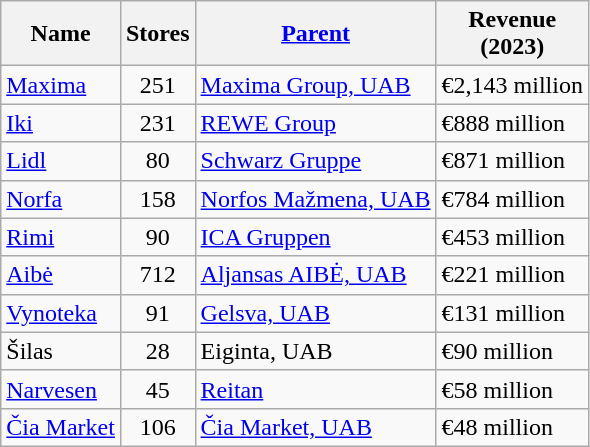<table class="wikitable sortable">
<tr>
<th>Name</th>
<th>Stores</th>
<th><a href='#'>Parent</a></th>
<th>Revenue<br>(2023)</th>
</tr>
<tr>
<td><a href='#'>Maxima</a></td>
<td style="text-align:center;">251</td>
<td><a href='#'>Maxima Group, UAB</a></td>
<td>€2,143 million</td>
</tr>
<tr>
<td><a href='#'>Iki</a></td>
<td style="text-align:center;">231</td>
<td><a href='#'>REWE Group</a></td>
<td>€888 million</td>
</tr>
<tr>
<td><a href='#'>Lidl</a></td>
<td style="text-align:center;">80</td>
<td><a href='#'>Schwarz Gruppe</a></td>
<td>€871 million</td>
</tr>
<tr>
<td><a href='#'>Norfa</a></td>
<td style="text-align:center;">158</td>
<td><a href='#'>Norfos Mažmena, UAB</a></td>
<td>€784 million</td>
</tr>
<tr>
<td><a href='#'>Rimi</a></td>
<td style="text-align:center;">90</td>
<td><a href='#'>ICA Gruppen</a></td>
<td>€453 million</td>
</tr>
<tr>
<td><a href='#'>Aibė</a></td>
<td style="text-align:center;">712</td>
<td><a href='#'>Aljansas AIBĖ, UAB</a></td>
<td>€221 million </td>
</tr>
<tr>
<td><a href='#'>Vynoteka</a></td>
<td style="text-align:center;">91</td>
<td><a href='#'>Gelsva, UAB</a></td>
<td>€131 million</td>
</tr>
<tr>
<td>Šilas</td>
<td style="text-align:center;">28</td>
<td>Eiginta, UAB</td>
<td>€90 million</td>
</tr>
<tr>
<td><a href='#'>Narvesen</a></td>
<td style="text-align:center;">45</td>
<td><a href='#'>Reitan</a></td>
<td>€58 million </td>
</tr>
<tr>
<td><a href='#'>Čia Market</a></td>
<td style="text-align:center;">106</td>
<td><a href='#'>Čia Market, UAB</a></td>
<td>€48 million</td>
</tr>
</table>
